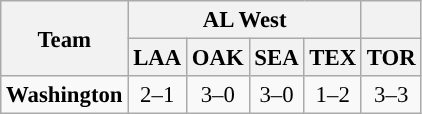<table class="wikitable" style="text-align:center; font-size: 95%;">
<tr>
<th rowspan=2>Team</th>
<th colspan=4>AL West</th>
<th> </th>
</tr>
<tr>
<th><strong>LAA</strong></th>
<th><strong>OAK</strong></th>
<th><strong>SEA</strong></th>
<th><strong>TEX</strong></th>
<th><strong>TOR</strong></th>
</tr>
<tr>
<td><strong>Washington</strong></td>
<td>2–1</td>
<td>3–0</td>
<td>3–0</td>
<td>1–2</td>
<td>3–3</td>
</tr>
</table>
